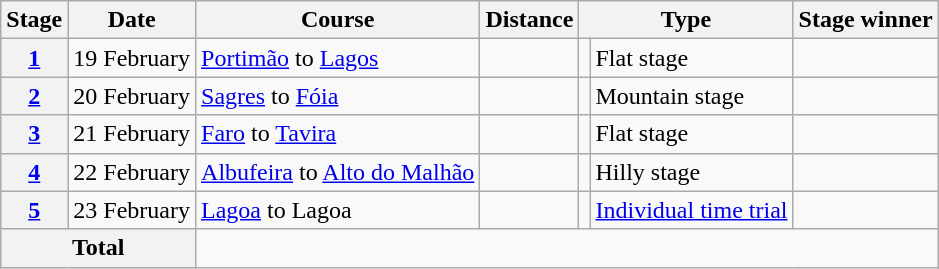<table class="wikitable">
<tr>
<th scope="col">Stage</th>
<th scope="col">Date</th>
<th scope="col">Course</th>
<th scope="col">Distance</th>
<th scope="col" colspan="2">Type</th>
<th scope="col">Stage winner</th>
</tr>
<tr>
<th scope="row" style="text-align:center;"><a href='#'>1</a></th>
<td style="text-align:center;">19 February</td>
<td><a href='#'>Portimão</a> to <a href='#'>Lagos</a></td>
<td style="text-align:center;"></td>
<td></td>
<td>Flat stage</td>
<td></td>
</tr>
<tr>
<th scope="row" style="text-align:center;"><a href='#'>2</a></th>
<td style="text-align:center;">20 February</td>
<td><a href='#'>Sagres</a> to <a href='#'>Fóia</a></td>
<td style="text-align:center;"></td>
<td></td>
<td>Mountain stage</td>
<td></td>
</tr>
<tr>
<th scope="row" style="text-align:center;"><a href='#'>3</a></th>
<td style="text-align:center;">21 February</td>
<td><a href='#'>Faro</a> to <a href='#'>Tavira</a></td>
<td style="text-align:center;"></td>
<td></td>
<td>Flat stage</td>
<td></td>
</tr>
<tr>
<th scope="row" style="text-align:center;"><a href='#'>4</a></th>
<td style="text-align:center;">22 February</td>
<td><a href='#'>Albufeira</a> to <a href='#'>Alto do Malhão</a></td>
<td style="text-align:center;"></td>
<td></td>
<td>Hilly stage</td>
<td></td>
</tr>
<tr>
<th scope="row" style="text-align:center;"><a href='#'>5</a></th>
<td style="text-align:center;">23 February</td>
<td><a href='#'>Lagoa</a> to Lagoa</td>
<td style="text-align:center;"></td>
<td></td>
<td><a href='#'>Individual time trial</a></td>
<td></td>
</tr>
<tr>
<th colspan="2">Total</th>
<td colspan="5" style="text-align:center;"></td>
</tr>
</table>
